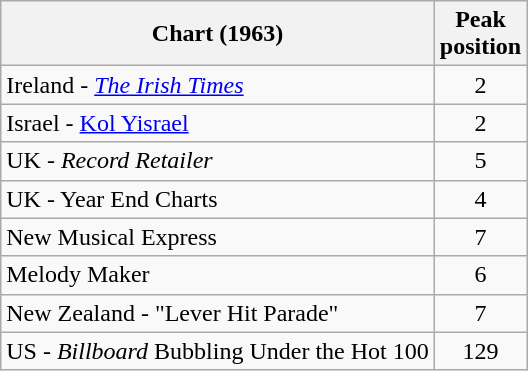<table class="wikitable sortable">
<tr>
<th align="left">Chart (1963)</th>
<th style="text-align:center;">Peak<br>position</th>
</tr>
<tr>
<td align="left">Ireland - <em><a href='#'>The Irish Times</a></em></td>
<td style="text-align:center;">2</td>
</tr>
<tr>
<td align="left">Israel - <a href='#'>Kol Yisrael</a></td>
<td style="text-align:center;">2</td>
</tr>
<tr>
<td align="left">UK - <em>Record Retailer</em></td>
<td style="text-align:center;">5</td>
</tr>
<tr>
<td align="left">UK - Year End Charts</td>
<td style="text-align:center;">4</td>
</tr>
<tr>
<td align="left">New Musical Express</td>
<td style="text-align:center;">7</td>
</tr>
<tr>
<td align="left">Melody Maker</td>
<td style="text-align:center;">6</td>
</tr>
<tr>
<td align="left">New Zealand - "Lever Hit Parade"</td>
<td style="text-align:center;">7</td>
</tr>
<tr>
<td align="left">US - <em>Billboard</em> Bubbling Under the Hot 100</td>
<td style="text-align:center;">129</td>
</tr>
</table>
